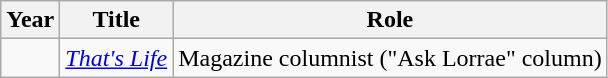<table class="wikitable">
<tr>
<th>Year</th>
<th>Title</th>
<th>Role</th>
</tr>
<tr>
<td></td>
<td><em><a href='#'>That's Life</a></em></td>
<td>Magazine columnist ("Ask Lorrae" column)</td>
</tr>
</table>
